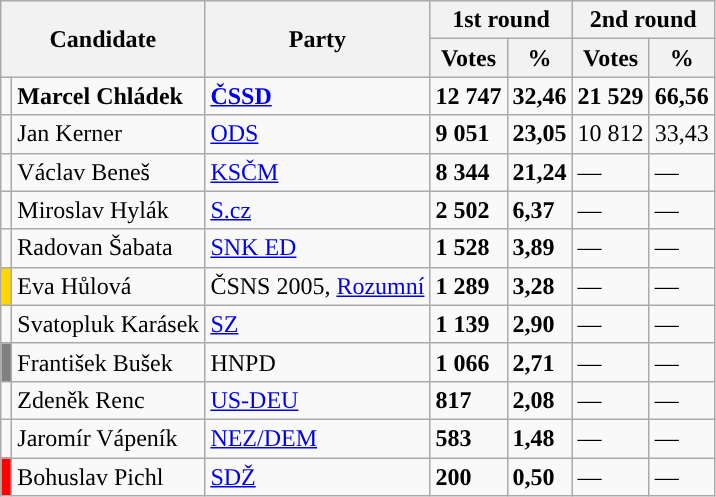<table class="wikitable sortable">
<tr>
<th colspan="2" rowspan="2">Candidate</th>
<th rowspan="2">Party</th>
<th colspan="2">1st round</th>
<th colspan="2">2nd round</th>
</tr>
<tr>
<th>Votes</th>
<th>%</th>
<th>Votes</th>
<th>%</th>
</tr>
<tr>
<td style="background-color:"></td>
<td><strong>Marcel Chládek</strong></td>
<td><strong><a href='#'>ČSSD</a></strong></td>
<td><strong>12 747</strong></td>
<td><strong>32,46</strong></td>
<td><strong>21 529</strong></td>
<td><strong>66,56</strong></td>
</tr>
<tr>
<td style="background-color:"></td>
<td>Jan Kerner</td>
<td><a href='#'>ODS</a></td>
<td><strong>9 051</strong></td>
<td><strong>23,05</strong></td>
<td>10 812</td>
<td>33,43</td>
</tr>
<tr>
<td style="background-color:"></td>
<td>Václav Beneš</td>
<td><a href='#'>KSČM</a></td>
<td><strong>8 344</strong></td>
<td><strong>21,24</strong></td>
<td>—</td>
<td>—</td>
</tr>
<tr>
<td style="background-color:"></td>
<td>Miroslav Hylák</td>
<td><a href='#'>S.cz</a></td>
<td><strong>2 502</strong></td>
<td><strong>6,37</strong></td>
<td>—</td>
<td>—</td>
</tr>
<tr>
<td style="background-color:"></td>
<td>Radovan Šabata</td>
<td><a href='#'>SNK ED</a></td>
<td><strong>1 528</strong></td>
<td><strong>3,89</strong></td>
<td>—</td>
<td>—</td>
</tr>
<tr>
<td style="background-color:gold"></td>
<td>Eva Hůlová</td>
<td>ČSNS 2005, <a href='#'>Rozumní</a></td>
<td><strong>1 289</strong></td>
<td><strong>3,28</strong></td>
<td>—</td>
<td>—</td>
</tr>
<tr>
<td style="background-color:"></td>
<td>Svatopluk Karásek</td>
<td><a href='#'>SZ</a></td>
<td><strong>1 139</strong></td>
<td><strong>2,90</strong></td>
<td>—</td>
<td>—</td>
</tr>
<tr>
<td style="background-color:gray;"></td>
<td>František Bušek</td>
<td>HNPD</td>
<td><strong>1 066</strong></td>
<td><strong>2,71</strong></td>
<td>—</td>
<td>—</td>
</tr>
<tr>
<td style="background-color:"></td>
<td>Zdeněk Renc</td>
<td><a href='#'>US-DEU</a></td>
<td><strong>817</strong></td>
<td><strong>2,08</strong></td>
<td>—</td>
<td>—</td>
</tr>
<tr>
<td style="background-color:"></td>
<td>Jaromír Vápeník</td>
<td><a href='#'>NEZ/DEM</a></td>
<td><strong>583</strong></td>
<td><strong>1,48</strong></td>
<td>—</td>
<td>—</td>
</tr>
<tr>
<td style="background-color:red"></td>
<td>Bohuslav Pichl</td>
<td><a href='#'>SDŽ</a></td>
<td><strong>200</strong></td>
<td><strong>0,50</strong></td>
<td>—</td>
<td>—</td>
</tr>
</table>
